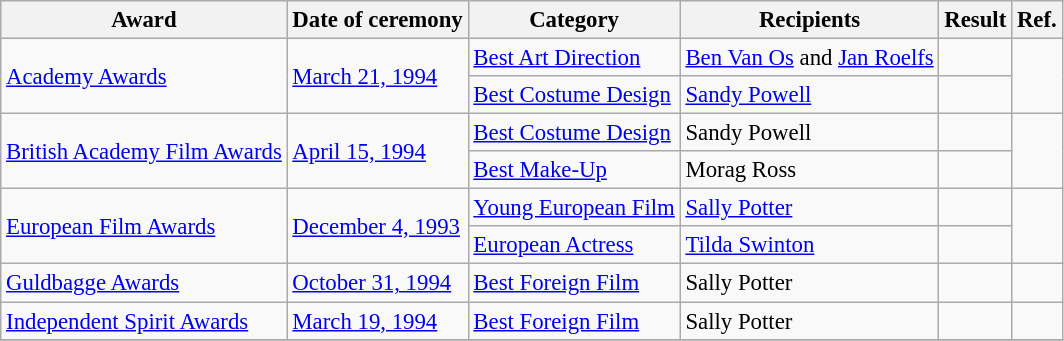<table class="wikitable plainrowheaders" style="font-size: 95%;">
<tr>
<th scope="col">Award</th>
<th scope="col">Date of ceremony</th>
<th scope="col">Category</th>
<th scope="col">Recipients</th>
<th scope="col">Result</th>
<th scope="col">Ref.</th>
</tr>
<tr>
<td rowspan=2><a href='#'>Academy Awards</a></td>
<td rowspan=2><a href='#'>March 21, 1994</a></td>
<td><a href='#'>Best Art Direction</a></td>
<td><a href='#'>Ben Van Os</a> and <a href='#'>Jan Roelfs</a></td>
<td></td>
<td rowspan=2></td>
</tr>
<tr>
<td><a href='#'>Best Costume Design</a></td>
<td><a href='#'>Sandy Powell</a></td>
<td></td>
</tr>
<tr>
<td rowspan=2><a href='#'>British Academy Film Awards</a></td>
<td rowspan=2><a href='#'>April 15, 1994</a></td>
<td><a href='#'>Best Costume Design</a></td>
<td>Sandy Powell</td>
<td></td>
<td rowspan=2></td>
</tr>
<tr>
<td><a href='#'>Best Make-Up</a></td>
<td>Morag Ross</td>
<td></td>
</tr>
<tr>
<td rowspan=2><a href='#'>European Film Awards</a></td>
<td rowspan=2><a href='#'>December 4, 1993</a></td>
<td><a href='#'>Young European Film</a></td>
<td><a href='#'>Sally Potter</a></td>
<td></td>
<td rowspan=2></td>
</tr>
<tr>
<td><a href='#'>European Actress</a></td>
<td><a href='#'>Tilda Swinton</a></td>
<td></td>
</tr>
<tr>
<td><a href='#'>Guldbagge Awards</a></td>
<td><a href='#'>October 31, 1994</a></td>
<td><a href='#'>Best Foreign Film</a></td>
<td>Sally Potter</td>
<td></td>
<td></td>
</tr>
<tr>
<td><a href='#'>Independent Spirit Awards</a></td>
<td><a href='#'>March 19, 1994</a></td>
<td><a href='#'>Best Foreign Film</a></td>
<td>Sally Potter</td>
<td></td>
<td></td>
</tr>
<tr>
</tr>
</table>
